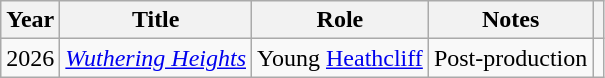<table class="wikitable sortable">
<tr>
<th>Year</th>
<th>Title</th>
<th>Role</th>
<th class="unsortable">Notes</th>
<th class="unsortable"></th>
</tr>
<tr>
<td>2026</td>
<td><em><a href='#'>Wuthering Heights</a></em></td>
<td>Young <a href='#'>Heathcliff</a></td>
<td>Post-production</td>
<td></td>
</tr>
</table>
